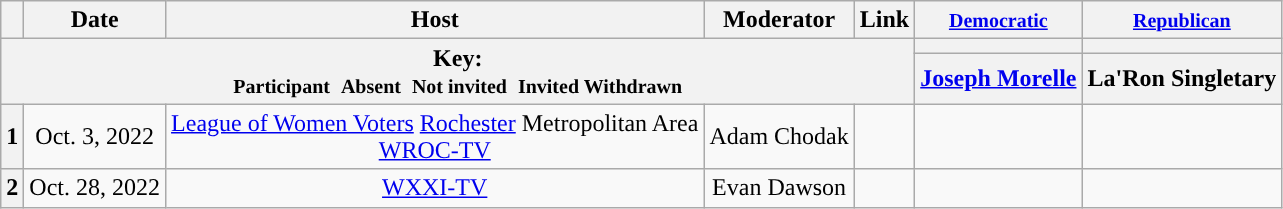<table class="wikitable" style="text-align:center;">
<tr>
<th scope="col"></th>
<th scope="col">Date</th>
<th scope="col">Host</th>
<th scope="col">Moderator</th>
<th scope="col">Link</th>
<th scope="col"><small><a href='#'>Democratic</a></small></th>
<th scope="col"><small><a href='#'>Republican</a></small></th>
</tr>
<tr>
<th colspan="5" rowspan="2">Key:<br> <small>Participant </small>  <small>Absent </small>  <small>Not invited </small>  <small>Invited  Withdrawn</small></th>
<th scope="col" style="background:"></th>
<th scope="col" style="background:"></th>
</tr>
<tr>
<th scope="col"><a href='#'>Joseph Morelle</a></th>
<th scope="col">La'Ron Singletary</th>
</tr>
<tr>
<th>1</th>
<td style="white-space:nowrap;">Oct. 3, 2022</td>
<td style="white-space:nowrap;"><a href='#'>League of Women Voters</a> <a href='#'>Rochester</a> Metropolitan Area<br><a href='#'>WROC-TV</a></td>
<td style="white-space:nowrap;">Adam Chodak</td>
<td style="white-space:nowrap;"></td>
<td></td>
<td></td>
</tr>
<tr>
<th>2</th>
<td style="white-space:nowrap;">Oct. 28, 2022</td>
<td style="white-space:nowrap;"><a href='#'>WXXI-TV</a></td>
<td style="white-space:nowrap;">Evan Dawson</td>
<td style="white-space:nowrap;"></td>
<td></td>
<td></td>
</tr>
</table>
